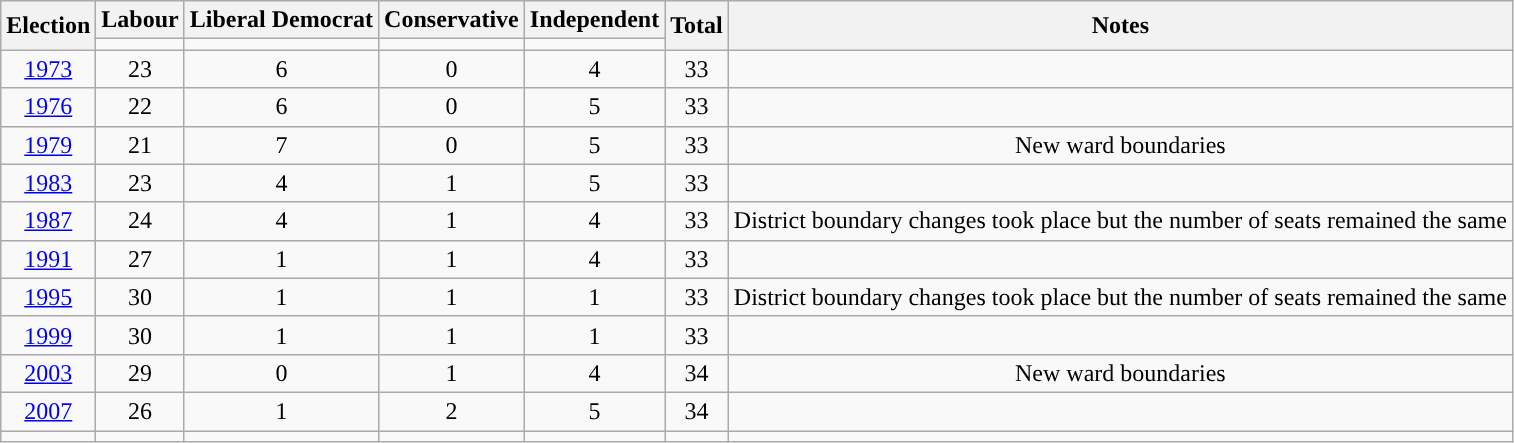<table class="wikitable" style="text-align: center">
<tr>
<th rowspan="2">Election</th>
<th>Labour</th>
<th>Liberal Democrat</th>
<th>Conservative</th>
<th>Independent</th>
<th rowspan="2">Total</th>
<th rowspan="2">Notes</th>
</tr>
<tr>
<td style="background-color: "></td>
<td style="background-color: "></td>
<td style="background-color: "></td>
<td style="background-color: "></td>
</tr>
<tr>
<td><a href='#'>1973</a></td>
<td>23</td>
<td>6</td>
<td>0</td>
<td>4</td>
<td>33</td>
<td></td>
</tr>
<tr>
<td><a href='#'>1976</a></td>
<td>22</td>
<td>6</td>
<td>0</td>
<td>5</td>
<td>33</td>
<td></td>
</tr>
<tr>
<td><a href='#'>1979</a></td>
<td>21</td>
<td>7</td>
<td>0</td>
<td>5</td>
<td>33</td>
<td>New ward boundaries</td>
</tr>
<tr>
<td><a href='#'>1983</a></td>
<td>23</td>
<td>4</td>
<td>1</td>
<td>5</td>
<td>33</td>
<td></td>
</tr>
<tr>
<td><a href='#'>1987</a></td>
<td>24</td>
<td>4</td>
<td>1</td>
<td>4</td>
<td>33</td>
<td>District boundary changes took place but the number of seats remained the same</td>
</tr>
<tr>
<td><a href='#'>1991</a></td>
<td>27</td>
<td>1</td>
<td>1</td>
<td>4</td>
<td>33</td>
<td></td>
</tr>
<tr>
<td><a href='#'>1995</a></td>
<td>30</td>
<td>1</td>
<td>1</td>
<td>1</td>
<td>33</td>
<td>District boundary changes took place but the number of seats remained the same</td>
</tr>
<tr>
<td><a href='#'>1999</a></td>
<td>30</td>
<td>1</td>
<td>1</td>
<td>1</td>
<td>33</td>
<td></td>
</tr>
<tr>
<td><a href='#'>2003</a></td>
<td>29</td>
<td>0</td>
<td>1</td>
<td>4</td>
<td>34</td>
<td>New ward boundaries</td>
</tr>
<tr>
<td><a href='#'>2007</a></td>
<td>26</td>
<td>1</td>
<td>2</td>
<td>5</td>
<td>34</td>
<td></td>
</tr>
<tr>
<td></td>
<td style="background-color: "></td>
<td style="background-color: "></td>
<td style="background-color: "></td>
<td style="background-color: "></td>
<td></td>
<td></td>
</tr>
</table>
